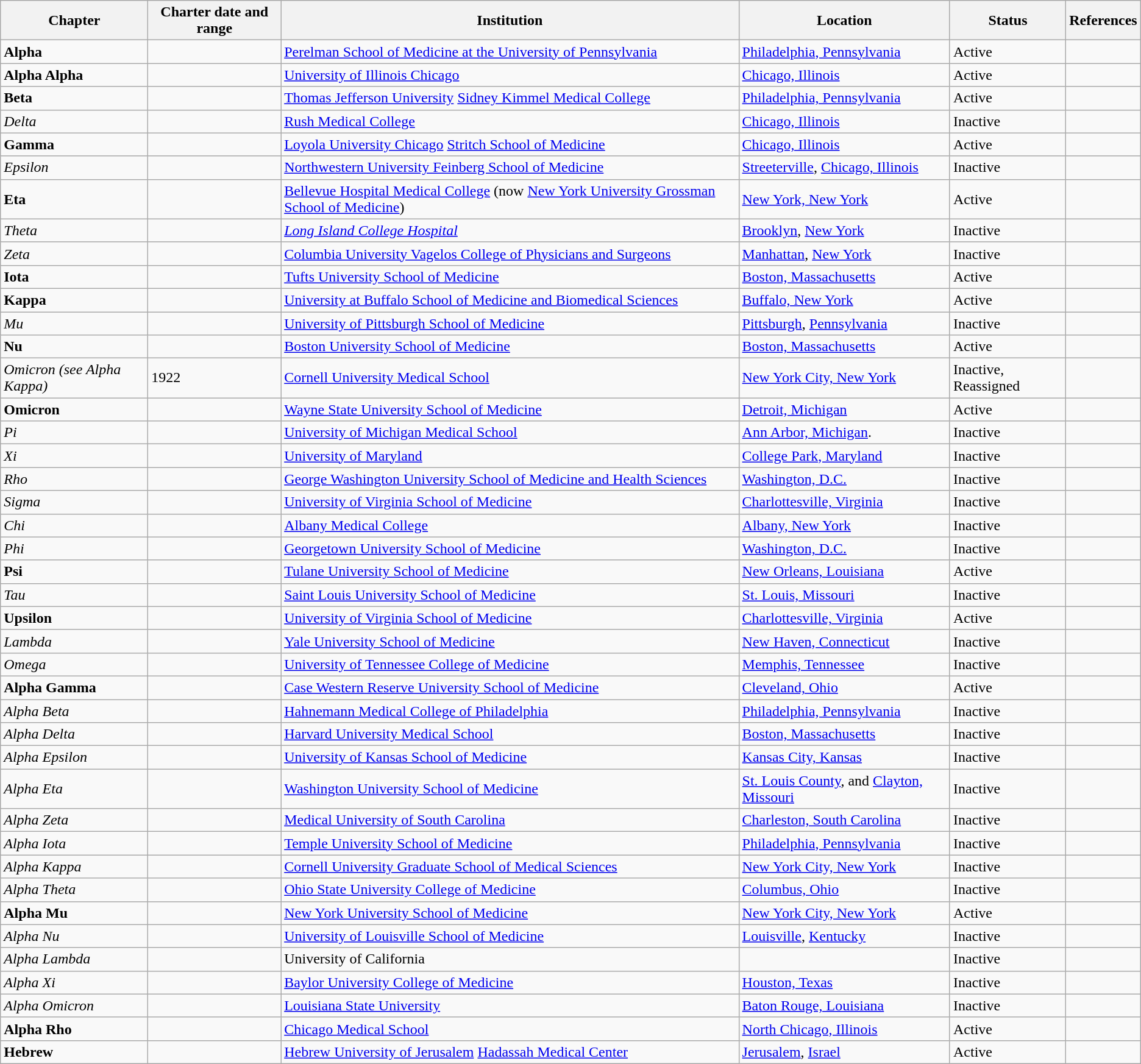<table class="wikitable sortable">
<tr>
<th>Chapter</th>
<th>Charter date and range</th>
<th>Institution</th>
<th>Location</th>
<th>Status</th>
<th>References</th>
</tr>
<tr>
<td><strong>Alpha</strong></td>
<td></td>
<td><a href='#'>Perelman School of Medicine at the University of Pennsylvania</a></td>
<td><a href='#'>Philadelphia, Pennsylvania</a></td>
<td>Active</td>
<td></td>
</tr>
<tr>
<td><strong>Alpha Alpha</strong></td>
<td></td>
<td><a href='#'>University of Illinois Chicago</a></td>
<td><a href='#'>Chicago, Illinois</a></td>
<td>Active</td>
<td></td>
</tr>
<tr>
<td><strong>Beta</strong></td>
<td></td>
<td><a href='#'>Thomas Jefferson University</a> <a href='#'>Sidney Kimmel Medical College</a></td>
<td><a href='#'>Philadelphia, Pennsylvania</a></td>
<td>Active</td>
<td></td>
</tr>
<tr>
<td><em>Delta</em></td>
<td></td>
<td><a href='#'>Rush Medical College</a></td>
<td><a href='#'>Chicago, Illinois</a></td>
<td>Inactive</td>
<td></td>
</tr>
<tr>
<td><strong>Gamma</strong></td>
<td></td>
<td><a href='#'>Loyola University Chicago</a> <a href='#'>Stritch School of Medicine</a></td>
<td><a href='#'>Chicago, Illinois</a></td>
<td>Active</td>
<td></td>
</tr>
<tr>
<td><em>Epsilon</em></td>
<td></td>
<td><a href='#'>Northwestern University Feinberg School of Medicine</a></td>
<td><a href='#'>Streeterville</a>, <a href='#'>Chicago, Illinois</a></td>
<td>Inactive</td>
<td></td>
</tr>
<tr>
<td><strong>Eta</strong></td>
<td></td>
<td><a href='#'>Bellevue Hospital Medical College</a> (now <a href='#'>New York University Grossman School of Medicine</a>)</td>
<td><a href='#'>New York, New York</a></td>
<td>Active</td>
<td></td>
</tr>
<tr>
<td><em>Theta</em></td>
<td></td>
<td><em><a href='#'>Long Island College Hospital</a></em></td>
<td><a href='#'>Brooklyn</a>, <a href='#'>New York</a></td>
<td>Inactive</td>
<td></td>
</tr>
<tr>
<td><em>Zeta</em></td>
<td></td>
<td><a href='#'>Columbia University Vagelos College of Physicians and Surgeons</a></td>
<td><a href='#'>Manhattan</a>, <a href='#'>New York</a></td>
<td>Inactive</td>
<td></td>
</tr>
<tr>
<td><strong>Iota</strong></td>
<td></td>
<td><a href='#'>Tufts University School of Medicine</a></td>
<td><a href='#'>Boston, Massachusetts</a></td>
<td>Active</td>
<td></td>
</tr>
<tr>
<td><strong>Kappa</strong></td>
<td></td>
<td><a href='#'>University at Buffalo School of Medicine and Biomedical Sciences</a></td>
<td><a href='#'>Buffalo, New York</a></td>
<td>Active</td>
<td></td>
</tr>
<tr>
<td><em>Mu</em></td>
<td></td>
<td><a href='#'>University of Pittsburgh School of Medicine</a></td>
<td><a href='#'>Pittsburgh</a>, <a href='#'>Pennsylvania</a></td>
<td>Inactive</td>
<td></td>
</tr>
<tr>
<td><strong>Nu</strong></td>
<td></td>
<td><a href='#'>Boston University School of Medicine</a></td>
<td><a href='#'>Boston, Massachusetts</a></td>
<td>Active</td>
<td></td>
</tr>
<tr>
<td><em>Omicron (see Alpha Kappa)</em></td>
<td>1922</td>
<td><a href='#'>Cornell University Medical School</a></td>
<td><a href='#'>New York City, New York</a></td>
<td>Inactive, Reassigned</td>
<td></td>
</tr>
<tr>
<td><strong>Omicron</strong></td>
<td></td>
<td><a href='#'>Wayne State University School of Medicine</a></td>
<td><a href='#'>Detroit, Michigan</a></td>
<td>Active</td>
<td></td>
</tr>
<tr>
<td><em>Pi</em></td>
<td></td>
<td><a href='#'>University of Michigan Medical School</a></td>
<td><a href='#'>Ann Arbor, Michigan</a>.</td>
<td>Inactive</td>
<td></td>
</tr>
<tr>
<td><em>Xi</em></td>
<td></td>
<td><a href='#'>University of Maryland</a></td>
<td><a href='#'>College Park, Maryland</a></td>
<td>Inactive</td>
<td></td>
</tr>
<tr>
<td><em>Rho</em></td>
<td></td>
<td><a href='#'>George Washington University School of Medicine and Health Sciences</a></td>
<td><a href='#'>Washington, D.C.</a></td>
<td>Inactive</td>
<td></td>
</tr>
<tr>
<td><em>Sigma</em></td>
<td></td>
<td><a href='#'>University of Virginia School of Medicine</a></td>
<td><a href='#'>Charlottesville, Virginia</a></td>
<td>Inactive</td>
<td></td>
</tr>
<tr>
<td><em>Chi</em></td>
<td></td>
<td><a href='#'>Albany Medical College</a></td>
<td><a href='#'>Albany, New York</a></td>
<td>Inactive</td>
<td></td>
</tr>
<tr>
<td><em>Phi</em></td>
<td></td>
<td><a href='#'>Georgetown University School of Medicine</a></td>
<td><a href='#'>Washington, D.C.</a></td>
<td>Inactive</td>
<td></td>
</tr>
<tr>
<td><strong>Psi</strong></td>
<td></td>
<td><a href='#'>Tulane University School of Medicine</a></td>
<td><a href='#'>New Orleans, Louisiana</a></td>
<td>Active</td>
<td></td>
</tr>
<tr>
<td><em>Tau</em></td>
<td></td>
<td><a href='#'>Saint Louis University School of Medicine</a></td>
<td><a href='#'>St. Louis, Missouri</a></td>
<td>Inactive</td>
<td></td>
</tr>
<tr>
<td><strong>Upsilon</strong></td>
<td></td>
<td><a href='#'>University of Virginia School of Medicine</a></td>
<td><a href='#'>Charlottesville, Virginia</a></td>
<td>Active</td>
<td></td>
</tr>
<tr>
<td><em>Lambda</em></td>
<td></td>
<td><a href='#'>Yale University School of Medicine</a></td>
<td><a href='#'>New Haven, Connecticut</a></td>
<td>Inactive</td>
<td></td>
</tr>
<tr>
<td><em>Omega</em></td>
<td></td>
<td><a href='#'>University of Tennessee College of Medicine</a></td>
<td><a href='#'>Memphis, Tennessee</a></td>
<td>Inactive</td>
<td></td>
</tr>
<tr>
<td><strong>Alpha Gamma</strong></td>
<td></td>
<td><a href='#'>Case Western Reserve University School of Medicine</a></td>
<td><a href='#'>Cleveland, Ohio</a></td>
<td>Active</td>
<td></td>
</tr>
<tr>
<td><em>Alpha Beta</em></td>
<td></td>
<td><a href='#'>Hahnemann Medical College of Philadelphia</a></td>
<td><a href='#'>Philadelphia, Pennsylvania</a></td>
<td>Inactive</td>
<td></td>
</tr>
<tr>
<td><em>Alpha Delta</em></td>
<td></td>
<td><a href='#'>Harvard University Medical School</a></td>
<td><a href='#'>Boston, Massachusetts</a></td>
<td>Inactive</td>
<td></td>
</tr>
<tr>
<td><em>Alpha Epsilon</em></td>
<td></td>
<td><a href='#'>University of Kansas School of Medicine</a></td>
<td><a href='#'>Kansas City, Kansas</a></td>
<td>Inactive</td>
<td></td>
</tr>
<tr>
<td><em>Alpha Eta</em></td>
<td></td>
<td><a href='#'>Washington University School of Medicine</a></td>
<td><a href='#'>St. Louis County</a>, and <a href='#'>Clayton, Missouri</a></td>
<td>Inactive</td>
<td></td>
</tr>
<tr>
<td><em>Alpha Zeta</em></td>
<td></td>
<td><a href='#'>Medical University of South Carolina</a></td>
<td><a href='#'>Charleston, South Carolina</a></td>
<td>Inactive</td>
<td></td>
</tr>
<tr>
<td><em>Alpha Iota</em></td>
<td></td>
<td><a href='#'>Temple University School of Medicine</a></td>
<td><a href='#'>Philadelphia, Pennsylvania</a></td>
<td>Inactive</td>
<td></td>
</tr>
<tr>
<td><em>Alpha Kappa</em></td>
<td></td>
<td><a href='#'>Cornell University Graduate School of Medical Sciences</a></td>
<td><a href='#'>New York City, New York</a></td>
<td>Inactive</td>
<td></td>
</tr>
<tr>
<td><em>Alpha Theta</em></td>
<td></td>
<td><a href='#'>Ohio State University College of Medicine</a></td>
<td><a href='#'>Columbus, Ohio</a></td>
<td>Inactive</td>
<td></td>
</tr>
<tr>
<td><strong>Alpha Mu</strong></td>
<td></td>
<td><a href='#'>New York University School of Medicine</a></td>
<td><a href='#'>New York City, New York</a></td>
<td>Active</td>
<td></td>
</tr>
<tr>
<td><em>Alpha Nu</em></td>
<td></td>
<td><a href='#'>University of Louisville School of Medicine</a></td>
<td><a href='#'>Louisville</a>, <a href='#'>Kentucky</a></td>
<td>Inactive</td>
<td></td>
</tr>
<tr>
<td><em>Alpha Lambda</em></td>
<td></td>
<td>University of California</td>
<td></td>
<td>Inactive</td>
<td></td>
</tr>
<tr>
<td><em>Alpha Xi</em></td>
<td></td>
<td><a href='#'>Baylor University College of Medicine</a></td>
<td><a href='#'>Houston, Texas</a></td>
<td>Inactive</td>
<td></td>
</tr>
<tr>
<td><em>Alpha Omicron</em></td>
<td></td>
<td><a href='#'>Louisiana State University</a></td>
<td><a href='#'>Baton Rouge, Louisiana</a></td>
<td>Inactive</td>
<td></td>
</tr>
<tr>
<td><strong>Alpha Rho</strong></td>
<td></td>
<td><a href='#'>Chicago Medical School</a></td>
<td><a href='#'>North Chicago, Illinois</a></td>
<td>Active</td>
<td></td>
</tr>
<tr>
<td><strong>Hebrew</strong></td>
<td></td>
<td><a href='#'>Hebrew University of Jerusalem</a> <a href='#'>Hadassah Medical Center</a></td>
<td><a href='#'>Jerusalem</a>, <a href='#'>Israel</a></td>
<td>Active</td>
<td></td>
</tr>
</table>
